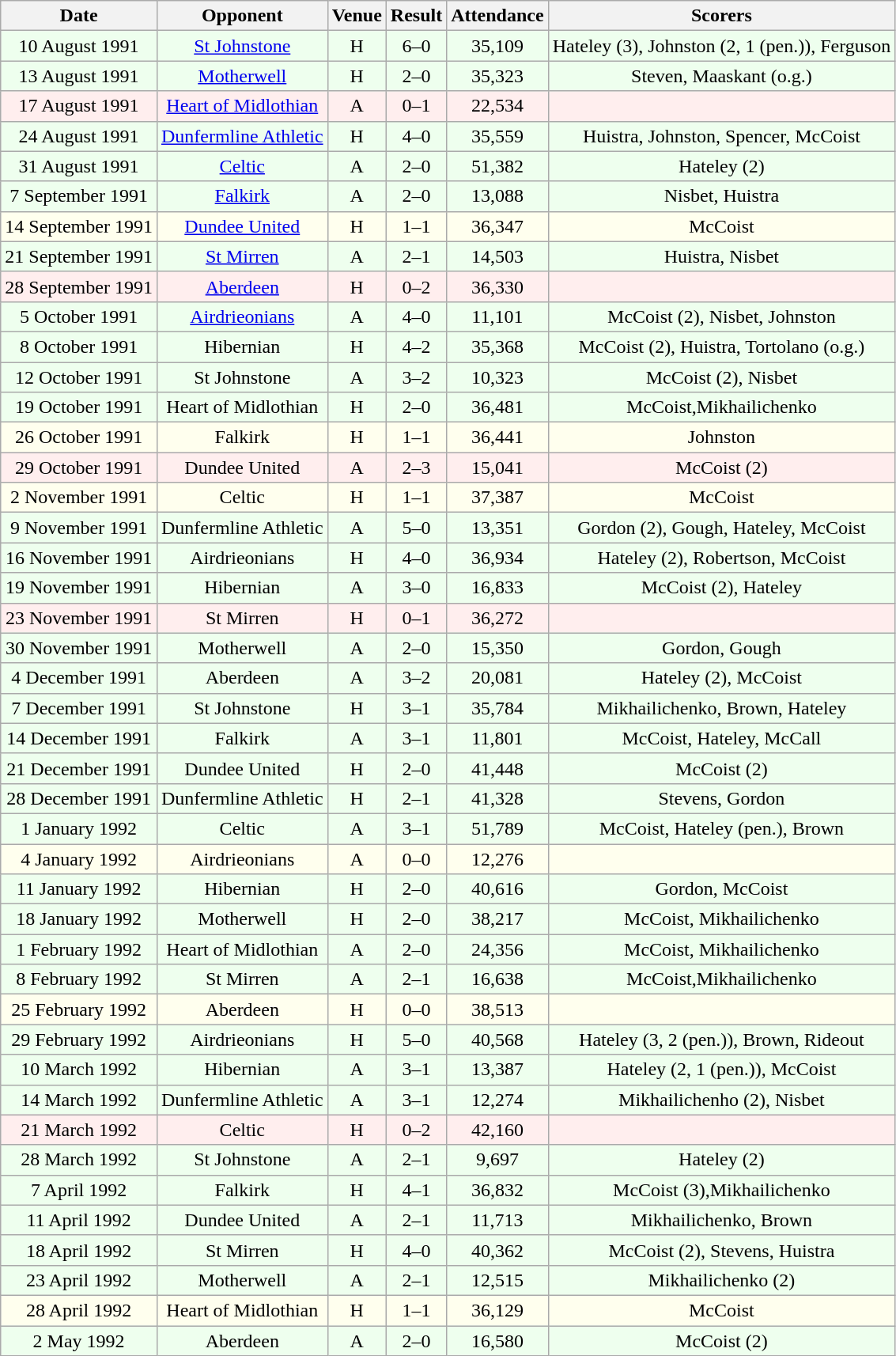<table class="wikitable sortable" style="font-size:100%; text-align:center">
<tr>
<th>Date</th>
<th>Opponent</th>
<th>Venue</th>
<th>Result</th>
<th>Attendance</th>
<th>Scorers</th>
</tr>
<tr bgcolor = "#EEFFEE">
<td>10 August 1991</td>
<td><a href='#'>St Johnstone</a></td>
<td>H</td>
<td>6–0</td>
<td>35,109</td>
<td>Hateley (3), Johnston (2, 1 (pen.)), Ferguson</td>
</tr>
<tr bgcolor = "#EEFFEE">
<td>13 August 1991</td>
<td><a href='#'>Motherwell</a></td>
<td>H</td>
<td>2–0</td>
<td>35,323</td>
<td>Steven, Maaskant (o.g.)</td>
</tr>
<tr bgcolor = "#FFEEEE">
<td>17 August 1991</td>
<td><a href='#'>Heart of Midlothian</a></td>
<td>A</td>
<td>0–1</td>
<td>22,534</td>
<td></td>
</tr>
<tr bgcolor = "#EEFFEE">
<td>24 August 1991</td>
<td><a href='#'>Dunfermline Athletic</a></td>
<td>H</td>
<td>4–0</td>
<td>35,559</td>
<td>Huistra, Johnston, Spencer, McCoist</td>
</tr>
<tr bgcolor = "#EEFFEE">
<td>31 August 1991</td>
<td><a href='#'>Celtic</a></td>
<td>A</td>
<td>2–0</td>
<td>51,382</td>
<td>Hateley (2)</td>
</tr>
<tr bgcolor = "#EEFFEE">
<td>7 September 1991</td>
<td><a href='#'>Falkirk</a></td>
<td>A</td>
<td>2–0</td>
<td>13,088</td>
<td>Nisbet, Huistra</td>
</tr>
<tr bgcolor = "#FFFFEE">
<td>14 September 1991</td>
<td><a href='#'>Dundee United</a></td>
<td>H</td>
<td>1–1</td>
<td>36,347</td>
<td>McCoist</td>
</tr>
<tr bgcolor = "#EEFFEE">
<td>21 September 1991</td>
<td><a href='#'>St Mirren</a></td>
<td>A</td>
<td>2–1</td>
<td>14,503</td>
<td>Huistra, Nisbet</td>
</tr>
<tr bgcolor = "#FFEEEE">
<td>28 September 1991</td>
<td><a href='#'>Aberdeen</a></td>
<td>H</td>
<td>0–2</td>
<td>36,330</td>
<td></td>
</tr>
<tr bgcolor = "#EEFFEE">
<td>5 October 1991</td>
<td><a href='#'>Airdrieonians</a></td>
<td>A</td>
<td>4–0</td>
<td>11,101</td>
<td>McCoist (2), Nisbet, Johnston</td>
</tr>
<tr bgcolor = "#EEFFEE">
<td>8 October 1991</td>
<td>Hibernian</td>
<td>H</td>
<td>4–2</td>
<td>35,368</td>
<td>McCoist (2), Huistra, Tortolano (o.g.)</td>
</tr>
<tr bgcolor = "#EEFFEE">
<td>12 October 1991</td>
<td>St Johnstone</td>
<td>A</td>
<td>3–2</td>
<td>10,323</td>
<td>McCoist (2), Nisbet</td>
</tr>
<tr bgcolor = "#EEFFEE">
<td>19 October 1991</td>
<td>Heart of Midlothian</td>
<td>H</td>
<td>2–0</td>
<td>36,481</td>
<td>McCoist,Mikhailichenko</td>
</tr>
<tr bgcolor = "#FFFFEE">
<td>26 October 1991</td>
<td>Falkirk</td>
<td>H</td>
<td>1–1</td>
<td>36,441</td>
<td>Johnston</td>
</tr>
<tr bgcolor = "#FFEEEE">
<td>29 October 1991</td>
<td>Dundee United</td>
<td>A</td>
<td>2–3</td>
<td>15,041</td>
<td>McCoist (2)</td>
</tr>
<tr bgcolor = "#FFFFEE">
<td>2 November 1991</td>
<td>Celtic</td>
<td>H</td>
<td>1–1</td>
<td>37,387</td>
<td>McCoist</td>
</tr>
<tr bgcolor = "#EEFFEE">
<td>9 November 1991</td>
<td>Dunfermline Athletic</td>
<td>A</td>
<td>5–0</td>
<td>13,351</td>
<td>Gordon (2), Gough, Hateley, McCoist</td>
</tr>
<tr bgcolor = "#EEFFEE">
<td>16 November 1991</td>
<td>Airdrieonians</td>
<td>H</td>
<td>4–0</td>
<td>36,934</td>
<td>Hateley (2), Robertson, McCoist</td>
</tr>
<tr bgcolor = "#EEFFEE">
<td>19 November 1991</td>
<td>Hibernian</td>
<td>A</td>
<td>3–0</td>
<td>16,833</td>
<td>McCoist (2), Hateley</td>
</tr>
<tr bgcolor = "#FFEEEE">
<td>23 November 1991</td>
<td>St Mirren</td>
<td>H</td>
<td>0–1</td>
<td>36,272</td>
<td></td>
</tr>
<tr bgcolor = "#EEFFEE">
<td>30 November 1991</td>
<td>Motherwell</td>
<td>A</td>
<td>2–0</td>
<td>15,350</td>
<td>Gordon, Gough</td>
</tr>
<tr bgcolor = "#EEFFEE">
<td>4 December 1991</td>
<td>Aberdeen</td>
<td>A</td>
<td>3–2</td>
<td>20,081</td>
<td>Hateley (2), McCoist</td>
</tr>
<tr bgcolor = "#EEFFEE">
<td>7 December 1991</td>
<td>St Johnstone</td>
<td>H</td>
<td>3–1</td>
<td>35,784</td>
<td>Mikhailichenko, Brown, Hateley</td>
</tr>
<tr bgcolor = "#EEFFEE">
<td>14 December 1991</td>
<td>Falkirk</td>
<td>A</td>
<td>3–1</td>
<td>11,801</td>
<td>McCoist, Hateley, McCall</td>
</tr>
<tr bgcolor = "#EEFFEE">
<td>21 December 1991</td>
<td>Dundee United</td>
<td>H</td>
<td>2–0</td>
<td>41,448</td>
<td>McCoist (2)</td>
</tr>
<tr bgcolor = "#EEFFEE">
<td>28 December 1991</td>
<td>Dunfermline Athletic</td>
<td>H</td>
<td>2–1</td>
<td>41,328</td>
<td>Stevens, Gordon</td>
</tr>
<tr bgcolor = "#EEFFEE">
<td>1 January 1992</td>
<td>Celtic</td>
<td>A</td>
<td>3–1</td>
<td>51,789</td>
<td>McCoist, Hateley (pen.), Brown</td>
</tr>
<tr bgcolor = "#FFFFEE">
<td>4 January 1992</td>
<td>Airdrieonians</td>
<td>A</td>
<td>0–0</td>
<td>12,276</td>
<td></td>
</tr>
<tr bgcolor = "#EEFFEE">
<td>11 January 1992</td>
<td>Hibernian</td>
<td>H</td>
<td>2–0</td>
<td>40,616</td>
<td>Gordon, McCoist</td>
</tr>
<tr bgcolor = "#EEFFEE">
<td>18 January 1992</td>
<td>Motherwell</td>
<td>H</td>
<td>2–0</td>
<td>38,217</td>
<td>McCoist, Mikhailichenko</td>
</tr>
<tr bgcolor = "#EEFFEE">
<td>1 February 1992</td>
<td>Heart of Midlothian</td>
<td>A</td>
<td>2–0</td>
<td>24,356</td>
<td>McCoist, Mikhailichenko</td>
</tr>
<tr bgcolor = "#EEFFEE">
<td>8 February 1992</td>
<td>St Mirren</td>
<td>A</td>
<td>2–1</td>
<td>16,638</td>
<td>McCoist,Mikhailichenko</td>
</tr>
<tr bgcolor = "#FFFFEE">
<td>25 February 1992</td>
<td>Aberdeen</td>
<td>H</td>
<td>0–0</td>
<td>38,513</td>
<td></td>
</tr>
<tr bgcolor = "#EEFFEE">
<td>29 February 1992</td>
<td>Airdrieonians</td>
<td>H</td>
<td>5–0</td>
<td>40,568</td>
<td>Hateley (3, 2 (pen.)), Brown, Rideout</td>
</tr>
<tr bgcolor = "#EEFFEE">
<td>10 March 1992</td>
<td>Hibernian</td>
<td>A</td>
<td>3–1</td>
<td>13,387</td>
<td>Hateley (2, 1 (pen.)), McCoist</td>
</tr>
<tr bgcolor = "#EEFFEE">
<td>14 March 1992</td>
<td>Dunfermline Athletic</td>
<td>A</td>
<td>3–1</td>
<td>12,274</td>
<td>Mikhailichenho (2), Nisbet</td>
</tr>
<tr bgcolor = "#FFEEEE">
<td>21 March 1992</td>
<td>Celtic</td>
<td>H</td>
<td>0–2</td>
<td>42,160</td>
<td></td>
</tr>
<tr bgcolor = "#EEFFEE">
<td>28 March 1992</td>
<td>St Johnstone</td>
<td>A</td>
<td>2–1</td>
<td>9,697</td>
<td>Hateley (2)</td>
</tr>
<tr bgcolor = "#EEFFEE">
<td>7 April 1992</td>
<td>Falkirk</td>
<td>H</td>
<td>4–1</td>
<td>36,832</td>
<td>McCoist (3),Mikhailichenko</td>
</tr>
<tr bgcolor = "#EEFFEE">
<td>11 April 1992</td>
<td>Dundee United</td>
<td>A</td>
<td>2–1</td>
<td>11,713</td>
<td>Mikhailichenko, Brown</td>
</tr>
<tr bgcolor = "#EEFFEE">
<td>18 April 1992</td>
<td>St Mirren</td>
<td>H</td>
<td>4–0</td>
<td>40,362</td>
<td>McCoist (2), Stevens, Huistra</td>
</tr>
<tr bgcolor = "#EEFFEE">
<td>23 April 1992</td>
<td>Motherwell</td>
<td>A</td>
<td>2–1</td>
<td>12,515</td>
<td>Mikhailichenko (2)</td>
</tr>
<tr bgcolor = "#FFFFEE">
<td>28 April 1992</td>
<td>Heart of Midlothian</td>
<td>H</td>
<td>1–1</td>
<td>36,129</td>
<td>McCoist</td>
</tr>
<tr bgcolor = "#EEFFEE">
<td>2 May 1992</td>
<td>Aberdeen</td>
<td>A</td>
<td>2–0</td>
<td>16,580</td>
<td>McCoist (2)</td>
</tr>
</table>
